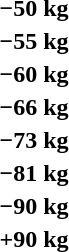<table>
<tr>
<th rowspan=2>−50 kg</th>
<td rowspan=2></td>
<td rowspan=2></td>
<td></td>
</tr>
<tr>
<td></td>
</tr>
<tr>
<th rowspan=2>−55 kg</th>
<td rowspan=2></td>
<td rowspan=2></td>
<td></td>
</tr>
<tr>
<td></td>
</tr>
<tr>
<th rowspan=2>−60 kg</th>
<td rowspan=2></td>
<td rowspan=2></td>
<td></td>
</tr>
<tr>
<td></td>
</tr>
<tr>
<th rowspan=2>−66 kg</th>
<td rowspan=2></td>
<td rowspan=2></td>
<td></td>
</tr>
<tr>
<td></td>
</tr>
<tr>
<th rowspan=2>−73 kg</th>
<td rowspan=2></td>
<td rowspan=2></td>
<td></td>
</tr>
<tr>
<td></td>
</tr>
<tr>
<th rowspan=2>−81 kg</th>
<td rowspan=2></td>
<td rowspan=2></td>
<td></td>
</tr>
<tr>
<td></td>
</tr>
<tr>
<th rowspan=2>−90 kg</th>
<td rowspan=2></td>
<td rowspan=2></td>
<td></td>
</tr>
<tr>
<td></td>
</tr>
<tr>
<th rowspan=2>+90 kg</th>
<td rowspan=2></td>
<td rowspan=2></td>
<td></td>
</tr>
<tr>
<td></td>
</tr>
</table>
